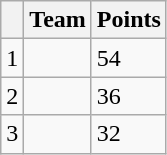<table class="wikitable sortable">
<tr>
<th></th>
<th>Team</th>
<th>Points</th>
</tr>
<tr>
<td>1</td>
<td></td>
<td>54</td>
</tr>
<tr>
<td>2</td>
<td></td>
<td>36</td>
</tr>
<tr>
<td>3</td>
<td></td>
<td>32</td>
</tr>
</table>
